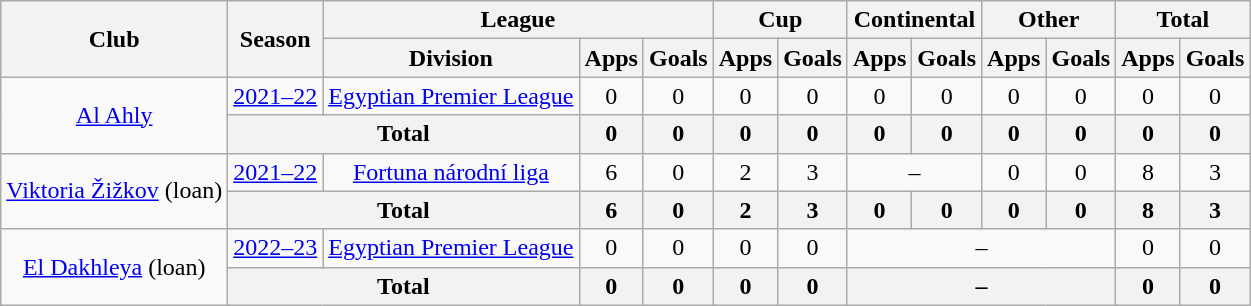<table class="wikitable" style="text-align: center">
<tr>
<th rowspan="2">Club</th>
<th rowspan="2">Season</th>
<th colspan="3">League</th>
<th colspan="2">Cup</th>
<th colspan="2">Continental</th>
<th colspan="2">Other</th>
<th colspan="2">Total</th>
</tr>
<tr>
<th>Division</th>
<th>Apps</th>
<th>Goals</th>
<th>Apps</th>
<th>Goals</th>
<th>Apps</th>
<th>Goals</th>
<th>Apps</th>
<th>Goals</th>
<th>Apps</th>
<th>Goals</th>
</tr>
<tr>
<td rowspan=2><a href='#'>Al Ahly</a></td>
<td><a href='#'>2021–22</a></td>
<td><a href='#'>Egyptian Premier League</a></td>
<td>0</td>
<td>0</td>
<td>0</td>
<td>0</td>
<td>0</td>
<td>0</td>
<td>0</td>
<td>0</td>
<td>0</td>
<td>0</td>
</tr>
<tr>
<th colspan=2>Total</th>
<th>0</th>
<th>0</th>
<th>0</th>
<th>0</th>
<th>0</th>
<th>0</th>
<th>0</th>
<th>0</th>
<th>0</th>
<th>0</th>
</tr>
<tr>
<td rowspan=2><a href='#'>Viktoria Žižkov</a> (loan)</td>
<td><a href='#'>2021–22</a></td>
<td><a href='#'>Fortuna národní liga</a></td>
<td>6</td>
<td>0</td>
<td>2</td>
<td>3</td>
<td colspan="2">–</td>
<td>0</td>
<td>0</td>
<td>8</td>
<td>3</td>
</tr>
<tr>
<th colspan=2>Total</th>
<th>6</th>
<th>0</th>
<th>2</th>
<th>3</th>
<th>0</th>
<th>0</th>
<th>0</th>
<th>0</th>
<th>8</th>
<th>3</th>
</tr>
<tr>
<td rowspan=2><a href='#'>El Dakhleya</a> (loan)</td>
<td><a href='#'>2022–23</a></td>
<td><a href='#'>Egyptian Premier League</a></td>
<td>0</td>
<td>0</td>
<td>0</td>
<td>0</td>
<td colspan="4">–</td>
<td>0</td>
<td>0</td>
</tr>
<tr>
<th colspan=2>Total</th>
<th>0</th>
<th>0</th>
<th>0</th>
<th>0</th>
<th colspan="4">–</th>
<th>0</th>
<th>0</th>
</tr>
</table>
